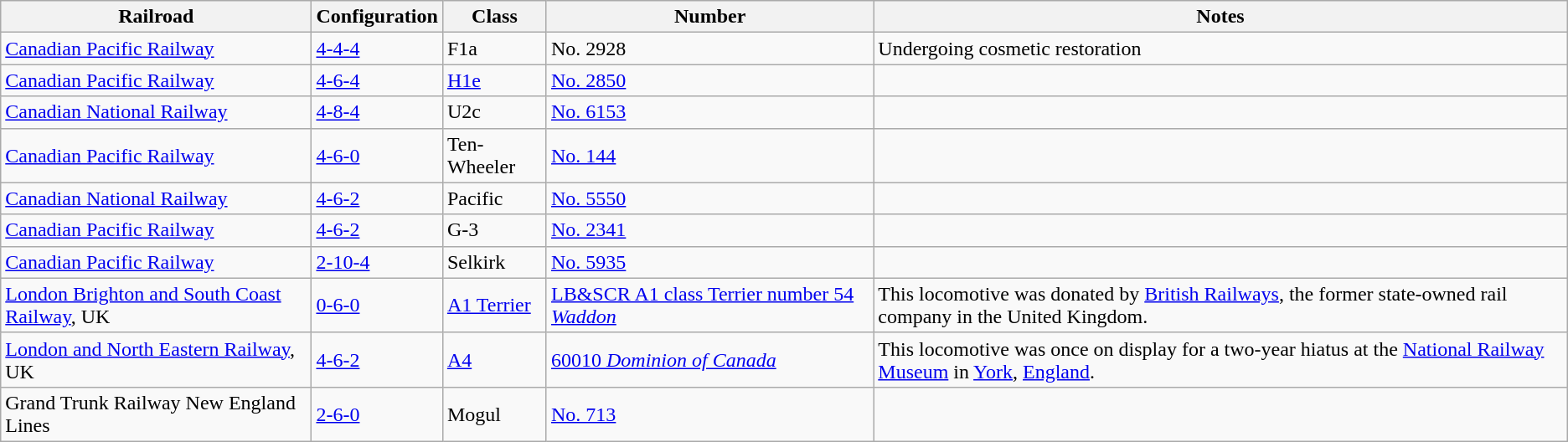<table class="wikitable">
<tr>
<th>Railroad</th>
<th>Configuration</th>
<th>Class</th>
<th>Number</th>
<th>Notes</th>
</tr>
<tr>
<td><a href='#'>Canadian Pacific Railway</a></td>
<td><a href='#'>4-4-4</a></td>
<td>F1a</td>
<td>No. 2928</td>
<td>Undergoing cosmetic restoration</td>
</tr>
<tr>
<td><a href='#'>Canadian Pacific Railway</a></td>
<td><a href='#'>4-6-4</a></td>
<td><a href='#'>H1e</a></td>
<td><a href='#'>No. 2850</a></td>
<td></td>
</tr>
<tr>
<td><a href='#'>Canadian National Railway</a></td>
<td><a href='#'>4-8-4</a></td>
<td>U2c</td>
<td><a href='#'>No. 6153</a></td>
<td></td>
</tr>
<tr>
<td><a href='#'>Canadian Pacific Railway</a></td>
<td><a href='#'>4-6-0</a></td>
<td>Ten-Wheeler</td>
<td><a href='#'>No. 144</a></td>
<td></td>
</tr>
<tr>
<td><a href='#'>Canadian National Railway</a></td>
<td><a href='#'>4-6-2</a></td>
<td>Pacific</td>
<td><a href='#'>No. 5550</a></td>
<td></td>
</tr>
<tr>
<td><a href='#'>Canadian Pacific Railway</a></td>
<td><a href='#'>4-6-2</a></td>
<td>G-3</td>
<td><a href='#'>No. 2341</a></td>
<td></td>
</tr>
<tr>
<td><a href='#'>Canadian Pacific Railway</a></td>
<td><a href='#'>2-10-4</a></td>
<td>Selkirk</td>
<td><a href='#'>No. 5935</a></td>
<td></td>
</tr>
<tr>
<td><a href='#'>London Brighton and South Coast Railway</a>, UK</td>
<td><a href='#'>0-6-0</a></td>
<td><a href='#'>A1 Terrier</a></td>
<td><a href='#'>LB&SCR A1 class Terrier number 54 <em>Waddon</em></a></td>
<td>This locomotive was donated by <a href='#'>British Railways</a>, the former state-owned rail company in the United Kingdom.</td>
</tr>
<tr>
<td><a href='#'>London and North Eastern Railway</a>, UK</td>
<td><a href='#'>4-6-2</a></td>
<td><a href='#'>A4</a></td>
<td><a href='#'>60010 <em>Dominion of Canada</em></a></td>
<td>This locomotive was once on display for a two-year hiatus at the <a href='#'>National Railway Museum</a> in <a href='#'>York</a>, <a href='#'>England</a>.</td>
</tr>
<tr>
<td>Grand Trunk Railway New England Lines</td>
<td><a href='#'>2-6-0</a></td>
<td>Mogul</td>
<td><a href='#'>No. 713</a></td>
</tr>
</table>
